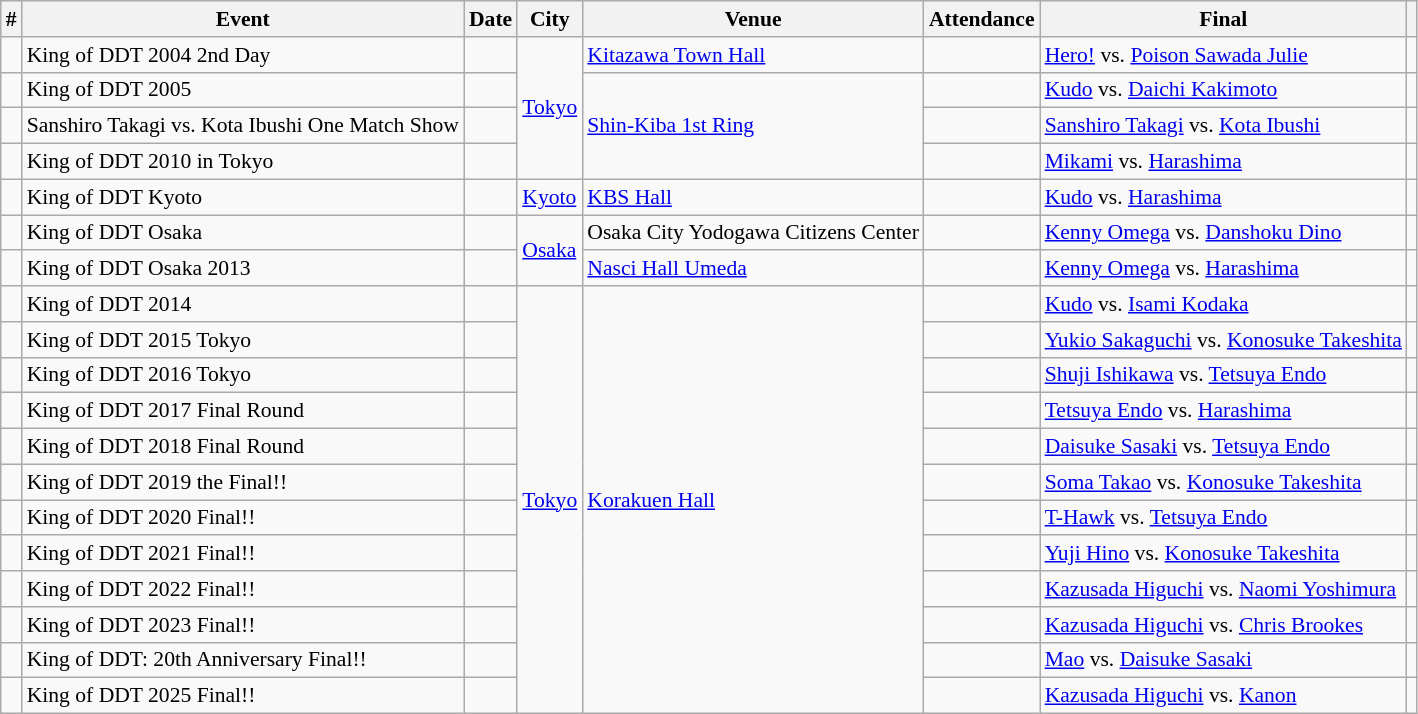<table class="sortable wikitable succession-box" style="font-size:90%;">
<tr>
<th>#</th>
<th>Event</th>
<th>Date</th>
<th>City</th>
<th>Venue</th>
<th>Attendance</th>
<th>Final</th>
<th class=unsortable></th>
</tr>
<tr>
<td></td>
<td>King of DDT 2004 2nd Day</td>
<td></td>
<td rowspan=4><a href='#'>Tokyo</a></td>
<td><a href='#'>Kitazawa Town Hall</a></td>
<td></td>
<td><a href='#'>Hero!</a> vs. <a href='#'>Poison Sawada Julie</a></td>
<td></td>
</tr>
<tr>
<td></td>
<td>King of DDT 2005</td>
<td></td>
<td rowspan=3><a href='#'>Shin-Kiba 1st Ring</a></td>
<td></td>
<td><a href='#'>Kudo</a> vs. <a href='#'>Daichi Kakimoto</a></td>
<td></td>
</tr>
<tr>
<td></td>
<td>Sanshiro Takagi vs. Kota Ibushi One Match Show</td>
<td></td>
<td></td>
<td><a href='#'>Sanshiro Takagi</a> vs. <a href='#'>Kota Ibushi</a></td>
<td></td>
</tr>
<tr>
<td></td>
<td>King of DDT 2010 in Tokyo</td>
<td></td>
<td></td>
<td><a href='#'>Mikami</a> vs. <a href='#'>Harashima</a></td>
<td></td>
</tr>
<tr>
<td></td>
<td>King of DDT Kyoto</td>
<td></td>
<td><a href='#'>Kyoto</a></td>
<td><a href='#'>KBS Hall</a></td>
<td></td>
<td><a href='#'>Kudo</a> vs. <a href='#'>Harashima</a></td>
<td></td>
</tr>
<tr>
<td></td>
<td>King of DDT Osaka</td>
<td></td>
<td rowspan=2><a href='#'>Osaka</a></td>
<td>Osaka City Yodogawa Citizens Center</td>
<td></td>
<td><a href='#'>Kenny Omega</a> vs. <a href='#'>Danshoku Dino</a></td>
<td></td>
</tr>
<tr>
<td></td>
<td>King of DDT Osaka 2013</td>
<td></td>
<td><a href='#'>Nasci Hall Umeda</a></td>
<td></td>
<td><a href='#'>Kenny Omega</a> vs. <a href='#'>Harashima</a></td>
<td></td>
</tr>
<tr>
<td></td>
<td>King of DDT 2014</td>
<td></td>
<td rowspan=12><a href='#'>Tokyo</a></td>
<td rowspan=12><a href='#'>Korakuen Hall</a></td>
<td></td>
<td><a href='#'>Kudo</a> vs. <a href='#'>Isami Kodaka</a></td>
<td></td>
</tr>
<tr>
<td></td>
<td>King of DDT 2015 Tokyo</td>
<td></td>
<td></td>
<td><a href='#'>Yukio Sakaguchi</a> vs. <a href='#'>Konosuke Takeshita</a></td>
<td></td>
</tr>
<tr>
<td></td>
<td>King of DDT 2016 Tokyo</td>
<td></td>
<td></td>
<td><a href='#'>Shuji Ishikawa</a> vs. <a href='#'>Tetsuya Endo</a></td>
<td></td>
</tr>
<tr>
<td></td>
<td>King of DDT 2017 Final Round</td>
<td></td>
<td></td>
<td><a href='#'>Tetsuya Endo</a> vs. <a href='#'>Harashima</a></td>
<td></td>
</tr>
<tr>
<td></td>
<td>King of DDT 2018 Final Round</td>
<td></td>
<td></td>
<td><a href='#'>Daisuke Sasaki</a> vs. <a href='#'>Tetsuya Endo</a></td>
<td></td>
</tr>
<tr>
<td></td>
<td>King of DDT 2019 the Final!!</td>
<td></td>
<td></td>
<td><a href='#'>Soma Takao</a> vs. <a href='#'>Konosuke Takeshita</a></td>
<td></td>
</tr>
<tr>
<td></td>
<td>King of DDT 2020 Final!!</td>
<td></td>
<td></td>
<td><a href='#'>T-Hawk</a> vs. <a href='#'>Tetsuya Endo</a></td>
<td></td>
</tr>
<tr>
<td></td>
<td>King of DDT 2021 Final!!</td>
<td></td>
<td></td>
<td><a href='#'>Yuji Hino</a> vs. <a href='#'>Konosuke Takeshita</a></td>
<td></td>
</tr>
<tr>
<td></td>
<td>King of DDT 2022 Final!!</td>
<td></td>
<td></td>
<td><a href='#'>Kazusada Higuchi</a> vs. <a href='#'>Naomi Yoshimura</a></td>
<td></td>
</tr>
<tr>
<td></td>
<td>King of DDT 2023 Final!!</td>
<td></td>
<td></td>
<td><a href='#'>Kazusada Higuchi</a> vs. <a href='#'>Chris Brookes</a></td>
<td></td>
</tr>
<tr>
<td></td>
<td>King of DDT: 20th Anniversary Final!!</td>
<td></td>
<td></td>
<td><a href='#'>Mao</a> vs. <a href='#'>Daisuke Sasaki</a></td>
<td></td>
</tr>
<tr>
<td></td>
<td>King of DDT 2025 Final!!</td>
<td></td>
<td></td>
<td><a href='#'>Kazusada Higuchi</a> vs. <a href='#'>Kanon</a></td>
<td></td>
</tr>
</table>
